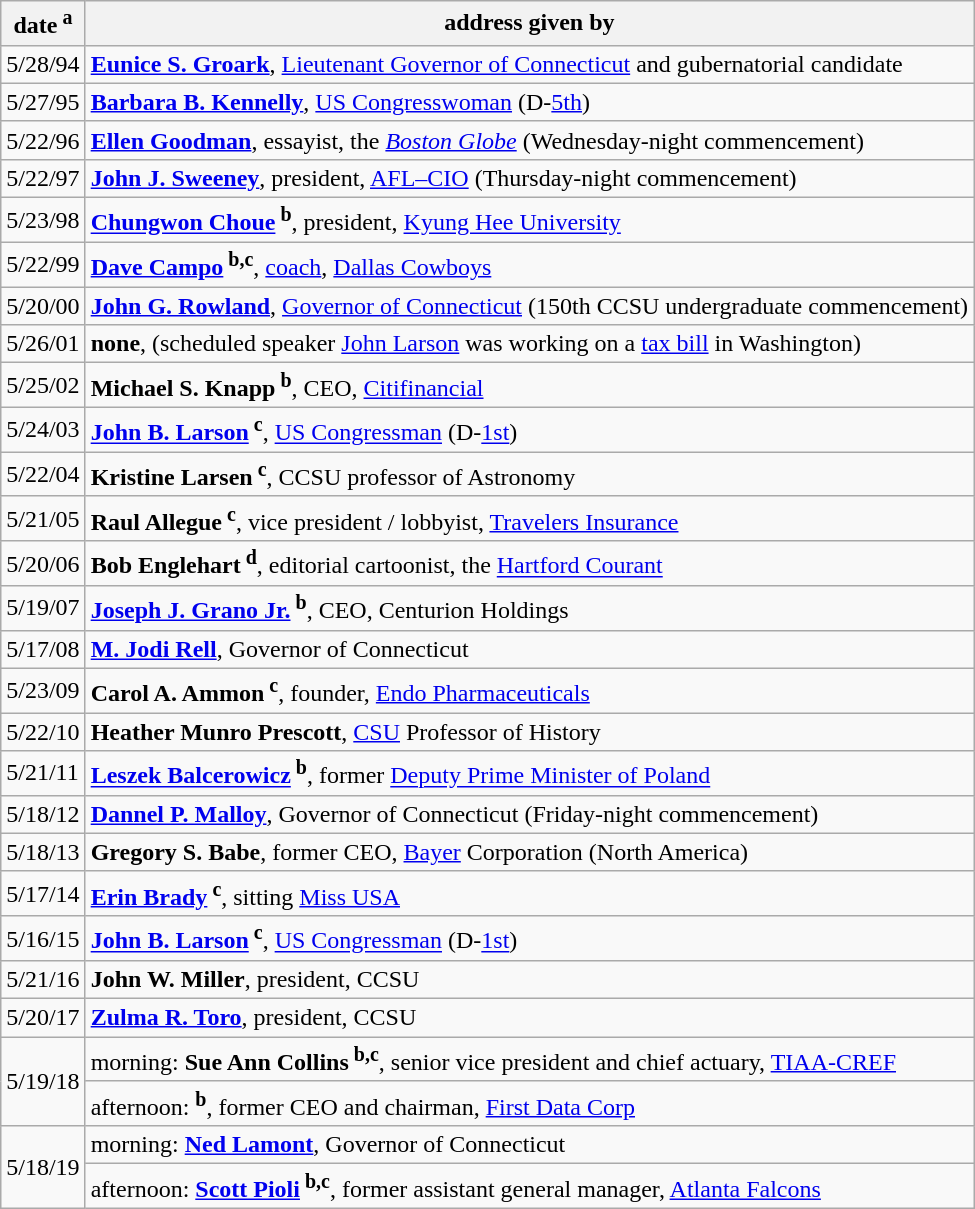<table class="wikitable" border="1">
<tr>
<th>date<sup> a</sup></th>
<th>address given by</th>
</tr>
<tr>
<td>5/28/94</td>
<td><strong><a href='#'>Eunice S. Groark</a></strong>, <a href='#'>Lieutenant Governor of Connecticut</a> and gubernatorial candidate</td>
</tr>
<tr>
<td>5/27/95</td>
<td><strong><a href='#'>Barbara B. Kennelly</a></strong>, <a href='#'>US Congresswoman</a> (D-<a href='#'>5th</a>)</td>
</tr>
<tr>
<td>5/22/96</td>
<td><strong><a href='#'>Ellen Goodman</a></strong>, essayist, the <em><a href='#'>Boston Globe</a></em> (Wednesday-night commencement)</td>
</tr>
<tr>
<td>5/22/97</td>
<td><strong><a href='#'>John J. Sweeney</a></strong>, president, <a href='#'>AFL–CIO</a> (Thursday-night commencement)</td>
</tr>
<tr>
<td>5/23/98</td>
<td><strong><a href='#'>Chungwon Choue</a></strong><sup> <strong>b</strong></sup>, president, <a href='#'>Kyung Hee University</a></td>
</tr>
<tr>
<td>5/22/99</td>
<td><strong><a href='#'>Dave Campo</a></strong><sup> <strong>b,c</strong></sup>, <a href='#'>coach</a>, <a href='#'>Dallas Cowboys</a></td>
</tr>
<tr>
<td>5/20/00</td>
<td><strong><a href='#'>John G. Rowland</a></strong>, <a href='#'>Governor of Connecticut</a> (150th CCSU undergraduate commencement)</td>
</tr>
<tr>
<td>5/26/01</td>
<td><strong>none</strong>, (scheduled speaker <a href='#'>John Larson</a> was working on a <a href='#'>tax bill</a> in Washington)</td>
</tr>
<tr>
<td>5/25/02</td>
<td><strong>Michael S. Knapp</strong><sup> <strong>b</strong></sup>, CEO, <a href='#'>Citifinancial</a></td>
</tr>
<tr>
<td>5/24/03</td>
<td><strong><a href='#'>John B. Larson</a></strong><sup> <strong>c</strong></sup>, <a href='#'>US Congressman</a> (D-<a href='#'>1st</a>)</td>
</tr>
<tr>
<td>5/22/04</td>
<td><strong>Kristine Larsen</strong><sup> <strong>c</strong></sup>, CCSU professor of Astronomy</td>
</tr>
<tr>
<td>5/21/05</td>
<td><strong>Raul Allegue</strong><sup> <strong>c</strong></sup>, vice president / lobbyist, <a href='#'>Travelers Insurance</a></td>
</tr>
<tr>
<td>5/20/06</td>
<td><strong>Bob Englehart</strong><sup> <strong>d</strong></sup>, editorial cartoonist, the <a href='#'>Hartford Courant</a></td>
</tr>
<tr>
<td>5/19/07</td>
<td><strong><a href='#'>Joseph J. Grano Jr.</a></strong><sup> <strong>b</strong></sup>, CEO, Centurion Holdings</td>
</tr>
<tr>
<td>5/17/08</td>
<td><strong><a href='#'>M. Jodi Rell</a></strong>, Governor of Connecticut</td>
</tr>
<tr>
<td>5/23/09</td>
<td><strong>Carol A. Ammon</strong><sup> <strong>c</strong></sup>, founder, <a href='#'>Endo Pharmaceuticals</a></td>
</tr>
<tr>
<td>5/22/10</td>
<td><strong>Heather Munro Prescott</strong>, <a href='#'>CSU</a> Professor of History</td>
</tr>
<tr>
<td>5/21/11</td>
<td><strong><a href='#'>Leszek Balcerowicz</a></strong><sup> <strong>b</strong></sup>, former <a href='#'>Deputy Prime Minister of Poland</a></td>
</tr>
<tr>
<td>5/18/12</td>
<td><strong><a href='#'>Dannel P. Malloy</a></strong>, Governor of Connecticut (Friday-night commencement)</td>
</tr>
<tr>
<td>5/18/13</td>
<td><strong>Gregory S. Babe</strong>, former CEO, <a href='#'>Bayer</a> Corporation (North America)</td>
</tr>
<tr>
<td>5/17/14</td>
<td><strong><a href='#'>Erin Brady</a></strong><sup> <strong>c</strong></sup>, sitting <a href='#'>Miss USA</a></td>
</tr>
<tr>
<td>5/16/15</td>
<td><strong><a href='#'>John B. Larson</a></strong><sup> <strong>c</strong></sup>, <a href='#'>US Congressman</a> (D-<a href='#'>1st</a>)</td>
</tr>
<tr>
<td>5/21/16</td>
<td><strong>John W. Miller</strong>, president, CCSU</td>
</tr>
<tr>
<td>5/20/17</td>
<td><strong><a href='#'>Zulma R. Toro</a></strong>, president, CCSU</td>
</tr>
<tr>
<td style= valign="middle" rowspan=2>5/19/18</td>
<td>morning: <strong>Sue Ann Collins</strong><sup> <strong>b,c</strong></sup>, senior vice president and chief actuary, <a href='#'>TIAA-CREF</a></td>
</tr>
<tr>
<td>afternoon: <strong></strong><sup> <strong>b</strong></sup>, former CEO and chairman, <a href='#'>First Data Corp</a></td>
</tr>
<tr>
<td style= valign="middle" rowspan=2>5/18/19</td>
<td>morning: <strong><a href='#'>Ned Lamont</a></strong>, Governor of Connecticut</td>
</tr>
<tr>
<td>afternoon: <strong><a href='#'>Scott Pioli</a></strong><sup> <strong>b,c</strong></sup>, former assistant general manager, <a href='#'>Atlanta Falcons</a></td>
</tr>
</table>
